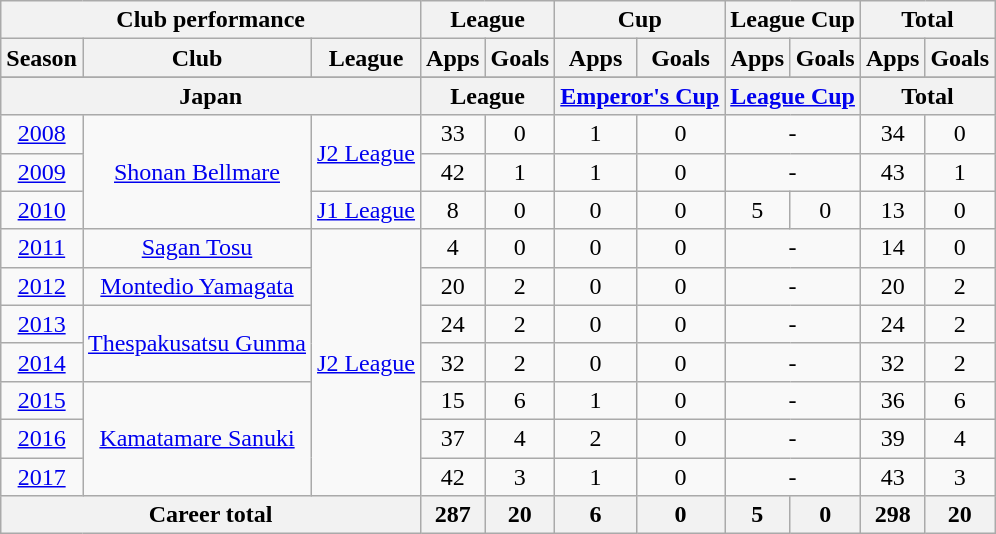<table class="wikitable" style="text-align:center">
<tr>
<th colspan=3>Club performance</th>
<th colspan=2>League</th>
<th colspan=2>Cup</th>
<th colspan=2>League Cup</th>
<th colspan=2>Total</th>
</tr>
<tr>
<th>Season</th>
<th>Club</th>
<th>League</th>
<th>Apps</th>
<th>Goals</th>
<th>Apps</th>
<th>Goals</th>
<th>Apps</th>
<th>Goals</th>
<th>Apps</th>
<th>Goals</th>
</tr>
<tr>
</tr>
<tr>
<th colspan=3>Japan</th>
<th colspan=2>League</th>
<th colspan=2><a href='#'>Emperor's Cup</a></th>
<th colspan=2><a href='#'>League Cup</a></th>
<th colspan=2>Total</th>
</tr>
<tr>
<td><a href='#'>2008</a></td>
<td rowspan="3"><a href='#'>Shonan Bellmare</a></td>
<td rowspan="2"><a href='#'>J2 League</a></td>
<td>33</td>
<td>0</td>
<td>1</td>
<td>0</td>
<td colspan="2">-</td>
<td>34</td>
<td>0</td>
</tr>
<tr>
<td><a href='#'>2009</a></td>
<td>42</td>
<td>1</td>
<td>1</td>
<td>0</td>
<td colspan="2">-</td>
<td>43</td>
<td>1</td>
</tr>
<tr>
<td><a href='#'>2010</a></td>
<td><a href='#'>J1 League</a></td>
<td>8</td>
<td>0</td>
<td>0</td>
<td>0</td>
<td>5</td>
<td>0</td>
<td>13</td>
<td>0</td>
</tr>
<tr>
<td><a href='#'>2011</a></td>
<td><a href='#'>Sagan Tosu</a></td>
<td rowspan="7"><a href='#'>J2 League</a></td>
<td>4</td>
<td>0</td>
<td>0</td>
<td>0</td>
<td colspan="2">-</td>
<td>14</td>
<td>0</td>
</tr>
<tr>
<td><a href='#'>2012</a></td>
<td><a href='#'>Montedio Yamagata</a></td>
<td>20</td>
<td>2</td>
<td>0</td>
<td>0</td>
<td colspan="2">-</td>
<td>20</td>
<td>2</td>
</tr>
<tr>
<td><a href='#'>2013</a></td>
<td rowspan="2"><a href='#'>Thespakusatsu Gunma</a></td>
<td>24</td>
<td>2</td>
<td>0</td>
<td>0</td>
<td colspan="2">-</td>
<td>24</td>
<td>2</td>
</tr>
<tr>
<td><a href='#'>2014</a></td>
<td>32</td>
<td>2</td>
<td>0</td>
<td>0</td>
<td colspan="2">-</td>
<td>32</td>
<td>2</td>
</tr>
<tr>
<td><a href='#'>2015</a></td>
<td rowspan="3"><a href='#'>Kamatamare Sanuki</a></td>
<td>15</td>
<td>6</td>
<td>1</td>
<td>0</td>
<td colspan="2">-</td>
<td>36</td>
<td>6</td>
</tr>
<tr>
<td><a href='#'>2016</a></td>
<td>37</td>
<td>4</td>
<td>2</td>
<td>0</td>
<td colspan="2">-</td>
<td>39</td>
<td>4</td>
</tr>
<tr>
<td><a href='#'>2017</a></td>
<td>42</td>
<td>3</td>
<td>1</td>
<td>0</td>
<td colspan="2">-</td>
<td>43</td>
<td>3</td>
</tr>
<tr>
<th colspan=3>Career total</th>
<th>287</th>
<th>20</th>
<th>6</th>
<th>0</th>
<th>5</th>
<th>0</th>
<th>298</th>
<th>20</th>
</tr>
</table>
